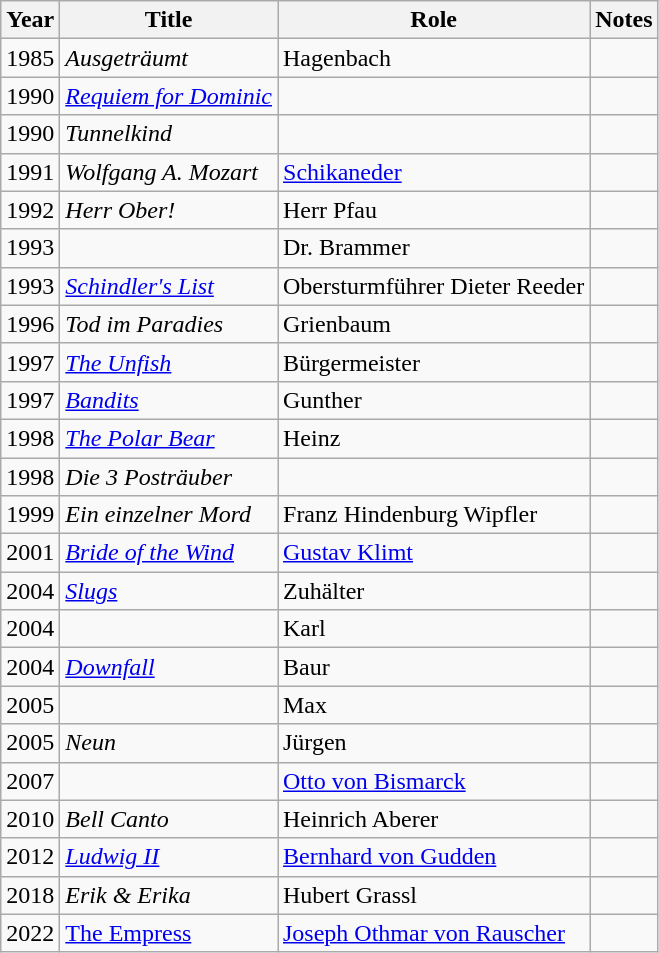<table class="wikitable">
<tr>
<th>Year</th>
<th>Title</th>
<th>Role</th>
<th>Notes</th>
</tr>
<tr>
<td>1985</td>
<td><em>Ausgeträumt</em></td>
<td>Hagenbach</td>
<td></td>
</tr>
<tr>
<td>1990</td>
<td><em><a href='#'>Requiem for Dominic</a></em></td>
<td></td>
<td></td>
</tr>
<tr>
<td>1990</td>
<td><em>Tunnelkind</em></td>
<td></td>
<td></td>
</tr>
<tr>
<td>1991</td>
<td><em>Wolfgang A. Mozart</em></td>
<td><a href='#'>Schikaneder</a></td>
<td></td>
</tr>
<tr>
<td>1992</td>
<td><em>Herr Ober!</em></td>
<td>Herr Pfau</td>
<td></td>
</tr>
<tr>
<td>1993</td>
<td><em></em></td>
<td>Dr. Brammer</td>
<td></td>
</tr>
<tr>
<td>1993</td>
<td><em><a href='#'>Schindler's List</a></em></td>
<td>Obersturmführer Dieter Reeder</td>
<td></td>
</tr>
<tr>
<td>1996</td>
<td><em>Tod im Paradies</em></td>
<td>Grienbaum</td>
<td></td>
</tr>
<tr>
<td>1997</td>
<td><em><a href='#'>The Unfish</a></em></td>
<td>Bürgermeister</td>
<td></td>
</tr>
<tr>
<td>1997</td>
<td><em><a href='#'>Bandits</a></em></td>
<td>Gunther</td>
<td></td>
</tr>
<tr>
<td>1998</td>
<td><em><a href='#'>The Polar Bear</a></em></td>
<td>Heinz</td>
<td></td>
</tr>
<tr>
<td>1998</td>
<td><em>Die 3 Posträuber</em></td>
<td></td>
<td></td>
</tr>
<tr>
<td>1999</td>
<td><em>Ein einzelner Mord</em></td>
<td>Franz Hindenburg Wipfler</td>
<td></td>
</tr>
<tr>
<td>2001</td>
<td><em><a href='#'>Bride of the Wind</a></em></td>
<td><a href='#'>Gustav Klimt</a></td>
<td></td>
</tr>
<tr>
<td>2004</td>
<td><em><a href='#'>Slugs</a></em></td>
<td>Zuhälter</td>
<td></td>
</tr>
<tr>
<td>2004</td>
<td><em></em></td>
<td>Karl</td>
<td></td>
</tr>
<tr>
<td>2004</td>
<td><em><a href='#'>Downfall</a></em></td>
<td>Baur</td>
<td></td>
</tr>
<tr>
<td>2005</td>
<td><em></em></td>
<td>Max</td>
<td></td>
</tr>
<tr>
<td>2005</td>
<td><em>Neun</em></td>
<td>Jürgen</td>
<td></td>
</tr>
<tr>
<td>2007</td>
<td><em></em></td>
<td><a href='#'>Otto von Bismarck</a></td>
<td></td>
</tr>
<tr>
<td>2010</td>
<td><em>Bell Canto</em></td>
<td>Heinrich Aberer</td>
<td></td>
</tr>
<tr>
<td>2012</td>
<td><em><a href='#'>Ludwig II</a></em></td>
<td><a href='#'>Bernhard von Gudden</a></td>
<td></td>
</tr>
<tr>
<td>2018</td>
<td><em>Erik & Erika</em></td>
<td>Hubert Grassl</td>
<td></td>
</tr>
<tr>
<td>2022</td>
<td><a href='#'>The Empress</a></td>
<td><a href='#'>Joseph Othmar von Rauscher</a></td>
<td></td>
</tr>
</table>
